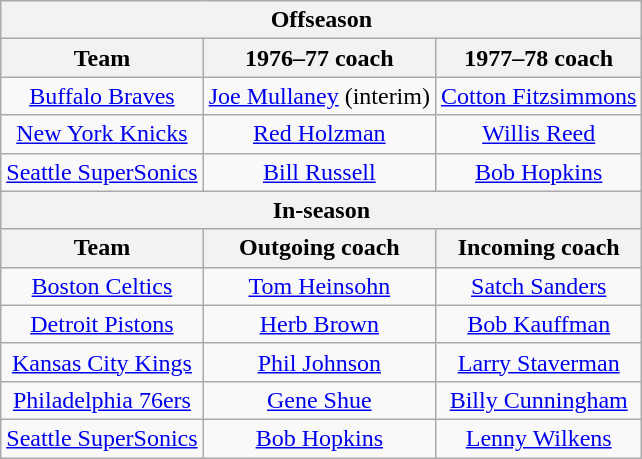<table class="wikitable" border="1" style="text-align: center">
<tr>
<th colspan="3">Offseason</th>
</tr>
<tr>
<th>Team</th>
<th>1976–77 coach</th>
<th>1977–78 coach</th>
</tr>
<tr>
<td><a href='#'>Buffalo Braves</a></td>
<td><a href='#'>Joe Mullaney</a> (interim)</td>
<td><a href='#'>Cotton Fitzsimmons</a></td>
</tr>
<tr>
<td><a href='#'>New York Knicks</a></td>
<td><a href='#'>Red Holzman</a></td>
<td><a href='#'>Willis Reed</a></td>
</tr>
<tr>
<td><a href='#'>Seattle SuperSonics</a></td>
<td><a href='#'>Bill Russell</a></td>
<td><a href='#'>Bob Hopkins</a></td>
</tr>
<tr>
<th colspan="3">In-season</th>
</tr>
<tr>
<th>Team</th>
<th>Outgoing coach</th>
<th>Incoming coach</th>
</tr>
<tr>
<td><a href='#'>Boston Celtics</a></td>
<td><a href='#'>Tom Heinsohn</a></td>
<td><a href='#'>Satch Sanders</a></td>
</tr>
<tr>
<td><a href='#'>Detroit Pistons</a></td>
<td><a href='#'>Herb Brown</a></td>
<td><a href='#'>Bob Kauffman</a></td>
</tr>
<tr>
<td><a href='#'>Kansas City Kings</a></td>
<td><a href='#'>Phil Johnson</a></td>
<td><a href='#'>Larry Staverman</a></td>
</tr>
<tr>
<td><a href='#'>Philadelphia 76ers</a></td>
<td><a href='#'>Gene Shue</a></td>
<td><a href='#'>Billy Cunningham</a></td>
</tr>
<tr>
<td><a href='#'>Seattle SuperSonics</a></td>
<td><a href='#'>Bob Hopkins</a></td>
<td><a href='#'>Lenny Wilkens</a></td>
</tr>
</table>
